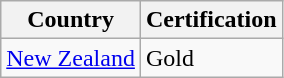<table class="wikitable">
<tr>
<th>Country</th>
<th>Certification</th>
</tr>
<tr>
<td><a href='#'>New Zealand</a></td>
<td>Gold</td>
</tr>
</table>
